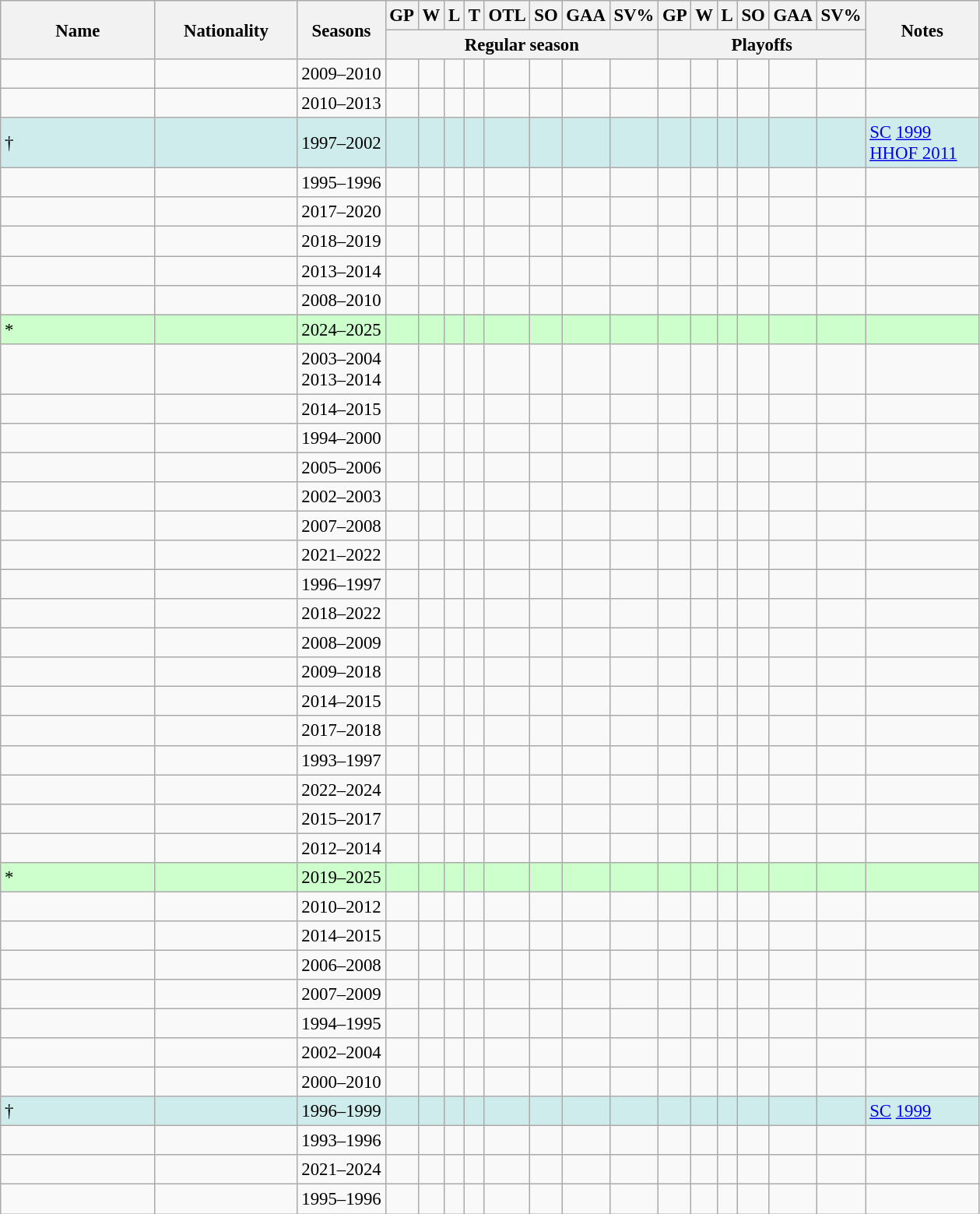<table class="wikitable sortable" style="text-align:left; font-size:95%">
<tr>
<th rowspan="2" width="125px">Name</th>
<th rowspan="2" width="115px">Nationality</th>
<th rowspan="2">Seasons</th>
<th>GP</th>
<th>W</th>
<th>L</th>
<th>T</th>
<th>OTL</th>
<th>SO</th>
<th>GAA</th>
<th>SV%</th>
<th>GP</th>
<th>W</th>
<th>L</th>
<th>SO</th>
<th>GAA</th>
<th>SV%</th>
<th rowspan="2" width="90px" class="unsortable">Notes</th>
</tr>
<tr class="unsortable">
<th colspan="8">Regular season</th>
<th colspan="6">Playoffs</th>
</tr>
<tr>
<td></td>
<td></td>
<td>2009–2010</td>
<td></td>
<td></td>
<td></td>
<td></td>
<td></td>
<td></td>
<td></td>
<td></td>
<td></td>
<td></td>
<td></td>
<td></td>
<td></td>
<td></td>
<td></td>
</tr>
<tr>
<td></td>
<td></td>
<td>2010–2013</td>
<td></td>
<td></td>
<td></td>
<td></td>
<td></td>
<td></td>
<td></td>
<td></td>
<td></td>
<td></td>
<td></td>
<td></td>
<td></td>
<td></td>
<td></td>
</tr>
<tr bgcolor="#CFECEC">
<td>†</td>
<td></td>
<td>1997–2002</td>
<td></td>
<td></td>
<td></td>
<td></td>
<td></td>
<td></td>
<td></td>
<td></td>
<td></td>
<td></td>
<td></td>
<td></td>
<td></td>
<td></td>
<td><a href='#'>SC</a> <a href='#'>1999</a> <br> <a href='#'>HHOF 2011</a></td>
</tr>
<tr>
<td></td>
<td></td>
<td>1995–1996</td>
<td></td>
<td></td>
<td></td>
<td></td>
<td></td>
<td></td>
<td></td>
<td></td>
<td></td>
<td></td>
<td></td>
<td></td>
<td></td>
<td></td>
<td></td>
</tr>
<tr>
<td></td>
<td></td>
<td>2017–2020</td>
<td></td>
<td></td>
<td></td>
<td></td>
<td></td>
<td></td>
<td></td>
<td></td>
<td></td>
<td></td>
<td></td>
<td></td>
<td></td>
<td></td>
<td></td>
</tr>
<tr>
<td></td>
<td></td>
<td>2018–2019</td>
<td></td>
<td></td>
<td></td>
<td></td>
<td></td>
<td></td>
<td></td>
<td></td>
<td></td>
<td></td>
<td></td>
<td></td>
<td></td>
<td></td>
<td></td>
</tr>
<tr>
<td></td>
<td></td>
<td>2013–2014</td>
<td></td>
<td></td>
<td></td>
<td></td>
<td></td>
<td></td>
<td></td>
<td></td>
<td></td>
<td></td>
<td></td>
<td></td>
<td></td>
<td></td>
<td></td>
</tr>
<tr>
<td></td>
<td></td>
<td>2008–2010</td>
<td></td>
<td></td>
<td></td>
<td></td>
<td></td>
<td></td>
<td></td>
<td></td>
<td></td>
<td></td>
<td></td>
<td></td>
<td></td>
<td></td>
<td></td>
</tr>
<tr bgcolor="#CCFFCC">
<td>*</td>
<td></td>
<td>2024–2025</td>
<td></td>
<td></td>
<td></td>
<td></td>
<td></td>
<td></td>
<td></td>
<td></td>
<td></td>
<td></td>
<td></td>
<td></td>
<td></td>
<td></td>
<td></td>
</tr>
<tr>
<td></td>
<td></td>
<td>2003–2004<br>2013–2014</td>
<td></td>
<td></td>
<td></td>
<td></td>
<td></td>
<td></td>
<td></td>
<td></td>
<td></td>
<td></td>
<td></td>
<td></td>
<td></td>
<td></td>
<td></td>
</tr>
<tr>
<td></td>
<td></td>
<td>2014–2015</td>
<td></td>
<td></td>
<td></td>
<td></td>
<td></td>
<td></td>
<td></td>
<td></td>
<td></td>
<td></td>
<td></td>
<td></td>
<td></td>
<td></td>
<td></td>
</tr>
<tr>
<td></td>
<td></td>
<td>1994–2000</td>
<td></td>
<td></td>
<td></td>
<td></td>
<td></td>
<td></td>
<td></td>
<td></td>
<td></td>
<td></td>
<td></td>
<td></td>
<td></td>
<td></td>
<td></td>
</tr>
<tr>
<td></td>
<td></td>
<td>2005–2006</td>
<td></td>
<td></td>
<td></td>
<td></td>
<td></td>
<td></td>
<td></td>
<td></td>
<td></td>
<td></td>
<td></td>
<td></td>
<td></td>
<td></td>
<td></td>
</tr>
<tr>
<td></td>
<td></td>
<td>2002–2003</td>
<td></td>
<td></td>
<td></td>
<td></td>
<td></td>
<td></td>
<td></td>
<td></td>
<td></td>
<td></td>
<td></td>
<td></td>
<td></td>
<td></td>
<td></td>
</tr>
<tr>
<td></td>
<td></td>
<td>2007–2008</td>
<td></td>
<td></td>
<td></td>
<td></td>
<td></td>
<td></td>
<td></td>
<td></td>
<td></td>
<td></td>
<td></td>
<td></td>
<td></td>
<td></td>
<td></td>
</tr>
<tr>
<td></td>
<td></td>
<td>2021–2022</td>
<td></td>
<td></td>
<td></td>
<td></td>
<td></td>
<td></td>
<td></td>
<td></td>
<td></td>
<td></td>
<td></td>
<td></td>
<td></td>
<td></td>
<td></td>
</tr>
<tr>
<td></td>
<td></td>
<td>1996–1997</td>
<td></td>
<td></td>
<td></td>
<td></td>
<td></td>
<td></td>
<td></td>
<td></td>
<td></td>
<td></td>
<td></td>
<td></td>
<td></td>
<td></td>
<td></td>
</tr>
<tr>
<td></td>
<td></td>
<td>2018–2022</td>
<td></td>
<td></td>
<td></td>
<td></td>
<td></td>
<td></td>
<td></td>
<td></td>
<td></td>
<td></td>
<td></td>
<td></td>
<td></td>
<td></td>
<td></td>
</tr>
<tr>
<td></td>
<td></td>
<td>2008–2009</td>
<td></td>
<td></td>
<td></td>
<td></td>
<td></td>
<td></td>
<td></td>
<td></td>
<td></td>
<td></td>
<td></td>
<td></td>
<td></td>
<td></td>
<td></td>
</tr>
<tr>
<td></td>
<td></td>
<td>2009–2018</td>
<td></td>
<td></td>
<td></td>
<td></td>
<td></td>
<td></td>
<td></td>
<td></td>
<td></td>
<td></td>
<td></td>
<td></td>
<td></td>
<td></td>
<td></td>
</tr>
<tr>
<td></td>
<td></td>
<td>2014–2015</td>
<td></td>
<td></td>
<td></td>
<td></td>
<td></td>
<td></td>
<td></td>
<td></td>
<td></td>
<td></td>
<td></td>
<td></td>
<td></td>
<td></td>
<td></td>
</tr>
<tr>
<td></td>
<td></td>
<td>2017–2018</td>
<td></td>
<td></td>
<td></td>
<td></td>
<td></td>
<td></td>
<td></td>
<td></td>
<td></td>
<td></td>
<td></td>
<td></td>
<td></td>
<td></td>
<td></td>
</tr>
<tr>
<td></td>
<td></td>
<td>1993–1997</td>
<td></td>
<td></td>
<td></td>
<td></td>
<td></td>
<td></td>
<td></td>
<td></td>
<td></td>
<td></td>
<td></td>
<td></td>
<td></td>
<td></td>
<td></td>
</tr>
<tr>
<td></td>
<td></td>
<td>2022–2024</td>
<td></td>
<td></td>
<td></td>
<td></td>
<td></td>
<td></td>
<td></td>
<td></td>
<td></td>
<td></td>
<td></td>
<td></td>
<td></td>
<td></td>
<td></td>
</tr>
<tr>
<td></td>
<td></td>
<td>2015–2017</td>
<td></td>
<td></td>
<td></td>
<td></td>
<td></td>
<td></td>
<td></td>
<td></td>
<td></td>
<td></td>
<td></td>
<td></td>
<td></td>
<td></td>
<td></td>
</tr>
<tr>
<td></td>
<td></td>
<td>2012–2014</td>
<td></td>
<td></td>
<td></td>
<td></td>
<td></td>
<td></td>
<td></td>
<td></td>
<td></td>
<td></td>
<td></td>
<td></td>
<td></td>
<td></td>
<td></td>
</tr>
<tr bgcolor="#CCFFCC">
<td>*</td>
<td></td>
<td>2019–2025</td>
<td></td>
<td></td>
<td></td>
<td></td>
<td></td>
<td></td>
<td></td>
<td></td>
<td></td>
<td></td>
<td></td>
<td></td>
<td></td>
<td></td>
<td></td>
</tr>
<tr>
<td></td>
<td></td>
<td>2010–2012</td>
<td></td>
<td></td>
<td></td>
<td></td>
<td></td>
<td></td>
<td></td>
<td></td>
<td></td>
<td></td>
<td></td>
<td></td>
<td></td>
<td></td>
<td></td>
</tr>
<tr>
<td></td>
<td></td>
<td>2014–2015</td>
<td></td>
<td></td>
<td></td>
<td></td>
<td></td>
<td></td>
<td></td>
<td></td>
<td></td>
<td></td>
<td></td>
<td></td>
<td></td>
<td></td>
<td></td>
</tr>
<tr>
<td></td>
<td></td>
<td>2006–2008</td>
<td></td>
<td></td>
<td></td>
<td></td>
<td></td>
<td></td>
<td></td>
<td></td>
<td></td>
<td></td>
<td></td>
<td></td>
<td></td>
<td></td>
<td></td>
</tr>
<tr>
<td></td>
<td></td>
<td>2007–2009</td>
<td></td>
<td></td>
<td></td>
<td></td>
<td></td>
<td></td>
<td></td>
<td></td>
<td></td>
<td></td>
<td></td>
<td></td>
<td></td>
<td></td>
<td></td>
</tr>
<tr>
<td></td>
<td></td>
<td>1994–1995</td>
<td></td>
<td></td>
<td></td>
<td></td>
<td></td>
<td></td>
<td></td>
<td></td>
<td></td>
<td></td>
<td></td>
<td></td>
<td></td>
<td></td>
<td></td>
</tr>
<tr>
<td></td>
<td></td>
<td>2002–2004</td>
<td></td>
<td></td>
<td></td>
<td></td>
<td></td>
<td></td>
<td></td>
<td></td>
<td></td>
<td></td>
<td></td>
<td></td>
<td></td>
<td></td>
<td></td>
</tr>
<tr>
<td></td>
<td></td>
<td>2000–2010</td>
<td></td>
<td></td>
<td></td>
<td></td>
<td></td>
<td></td>
<td></td>
<td></td>
<td></td>
<td></td>
<td></td>
<td></td>
<td></td>
<td></td>
<td></td>
</tr>
<tr bgcolor="#CFECEC">
<td>†</td>
<td></td>
<td>1996–1999</td>
<td></td>
<td></td>
<td></td>
<td></td>
<td></td>
<td></td>
<td></td>
<td></td>
<td></td>
<td></td>
<td></td>
<td></td>
<td></td>
<td></td>
<td><a href='#'>SC</a> <a href='#'>1999</a></td>
</tr>
<tr>
<td></td>
<td></td>
<td>1993–1996</td>
<td></td>
<td></td>
<td></td>
<td></td>
<td></td>
<td></td>
<td></td>
<td></td>
<td></td>
<td></td>
<td></td>
<td></td>
<td></td>
<td></td>
<td></td>
</tr>
<tr>
<td></td>
<td></td>
<td>2021–2024</td>
<td></td>
<td></td>
<td></td>
<td></td>
<td></td>
<td></td>
<td></td>
<td></td>
<td></td>
<td></td>
<td></td>
<td></td>
<td></td>
<td></td>
<td></td>
</tr>
<tr>
<td></td>
<td></td>
<td>1995–1996</td>
<td></td>
<td></td>
<td></td>
<td></td>
<td></td>
<td></td>
<td></td>
<td></td>
<td></td>
<td></td>
<td></td>
<td></td>
<td></td>
<td></td>
<td></td>
</tr>
</table>
